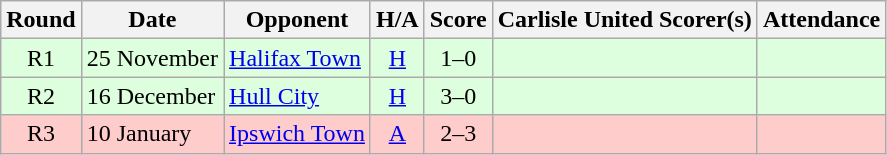<table class="wikitable" style="text-align:center">
<tr>
<th>Round</th>
<th>Date</th>
<th>Opponent</th>
<th>H/A</th>
<th>Score</th>
<th>Carlisle United Scorer(s)</th>
<th>Attendance</th>
</tr>
<tr bgcolor=#ddffdd>
<td>R1</td>
<td align=left>25 November</td>
<td align=left><a href='#'>Halifax Town</a></td>
<td><a href='#'>H</a></td>
<td>1–0</td>
<td align=left></td>
<td></td>
</tr>
<tr bgcolor=#ddffdd>
<td>R2</td>
<td align=left>16 December</td>
<td align=left><a href='#'>Hull City</a></td>
<td><a href='#'>H</a></td>
<td>3–0</td>
<td align=left></td>
<td></td>
</tr>
<tr bgcolor=#FFCCCC>
<td>R3</td>
<td align=left>10 January</td>
<td align=left><a href='#'>Ipswich Town</a></td>
<td><a href='#'>A</a></td>
<td>2–3</td>
<td align=left></td>
<td></td>
</tr>
</table>
